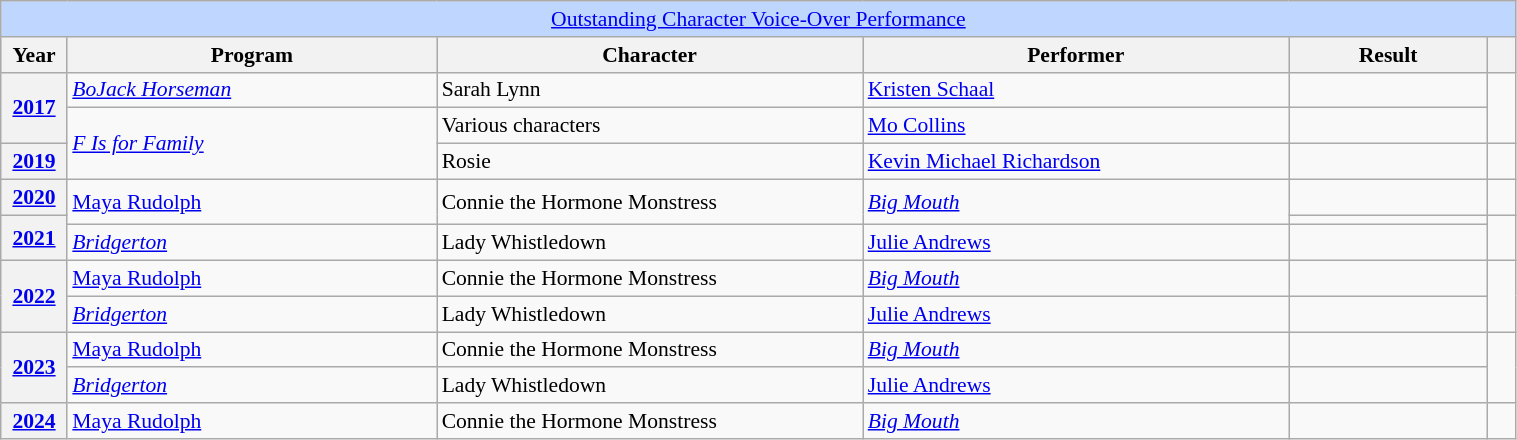<table class="wikitable plainrowheaders" style="font-size: 90%" width=80%>
<tr ---- bgcolor="#bfd7ff">
<td colspan=6 align=center><a href='#'>Outstanding Character Voice-Over Performance</a></td>
</tr>
<tr ---- bgcolor="#bfd7ff">
<th scope="col" style="width:1%;">Year</th>
<th scope="col" style="width:13%;">Program</th>
<th scope="col" style="width:15%;">Character</th>
<th scope="col" style="width:15%;">Performer</th>
<th scope="col" style="width:7%;">Result</th>
<th scope="col" style="width:1%;"></th>
</tr>
<tr>
<th scope=row rowspan="2"><a href='#'>2017</a></th>
<td><em><a href='#'>BoJack Horseman</a></em></td>
<td>Sarah Lynn</td>
<td><a href='#'>Kristen Schaal</a></td>
<td></td>
<td rowspan="2"></td>
</tr>
<tr>
<td rowspan="2"><em><a href='#'>F Is for Family</a></em></td>
<td>Various characters</td>
<td><a href='#'>Mo Collins</a></td>
<td></td>
</tr>
<tr>
<th scope=row><a href='#'>2019</a></th>
<td>Rosie</td>
<td><a href='#'>Kevin Michael Richardson</a></td>
<td></td>
<td></td>
</tr>
<tr>
<th scope=row><a href='#'>2020</a></th>
<td rowspan="2"><a href='#'>Maya Rudolph</a></td>
<td rowspan="2">Connie the Hormone Monstress</td>
<td rowspan="2"><em><a href='#'>Big Mouth</a></em></td>
<td></td>
<td></td>
</tr>
<tr>
<th scope=row rowspan="2"><a href='#'>2021</a></th>
<td></td>
<td rowspan="2"></td>
</tr>
<tr>
<td><em><a href='#'>Bridgerton</a></em></td>
<td>Lady Whistledown</td>
<td><a href='#'>Julie Andrews</a></td>
<td></td>
</tr>
<tr>
<th scope=row rowspan="2"><a href='#'>2022</a></th>
<td><a href='#'>Maya Rudolph</a></td>
<td>Connie the Hormone Monstress</td>
<td><em><a href='#'>Big Mouth</a></em></td>
<td></td>
<td rowspan="2"></td>
</tr>
<tr>
<td><em><a href='#'>Bridgerton</a></em></td>
<td>Lady Whistledown</td>
<td><a href='#'>Julie Andrews</a></td>
<td></td>
</tr>
<tr>
<th scope=row rowspan="2"><a href='#'>2023</a></th>
<td><a href='#'>Maya Rudolph</a></td>
<td>Connie the Hormone Monstress</td>
<td><em><a href='#'>Big Mouth</a></em></td>
<td></td>
<td rowspan="2"></td>
</tr>
<tr>
<td><em><a href='#'>Bridgerton</a></em></td>
<td>Lady Whistledown</td>
<td><a href='#'>Julie Andrews</a></td>
<td></td>
</tr>
<tr>
<th scope=row><a href='#'>2024</a></th>
<td><a href='#'>Maya Rudolph</a></td>
<td>Connie the Hormone Monstress</td>
<td><em><a href='#'>Big Mouth</a></em></td>
<td></td>
<td></td>
</tr>
</table>
